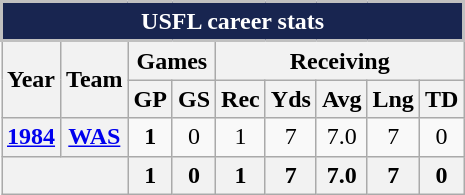<table class=wikitable style="text-align:center;">
<tr>
<th colspan="10" style="background: #182550; border: 2px solid silver; color:white;">USFL career stats</th>
</tr>
<tr>
<th rowspan="2">Year</th>
<th rowspan="2">Team</th>
<th colspan="2">Games</th>
<th colspan="5">Receiving</th>
</tr>
<tr>
<th>GP</th>
<th>GS</th>
<th>Rec</th>
<th>Yds</th>
<th>Avg</th>
<th>Lng</th>
<th>TD</th>
</tr>
<tr>
<th><a href='#'>1984</a></th>
<th><a href='#'>WAS</a></th>
<td><strong>1</strong></td>
<td>0</td>
<td>1</td>
<td>7</td>
<td>7.0</td>
<td>7</td>
<td>0</td>
</tr>
<tr>
<th colspan="2"></th>
<th>1</th>
<th>0</th>
<th>1</th>
<th>7</th>
<th>7.0</th>
<th>7</th>
<th>0</th>
</tr>
</table>
